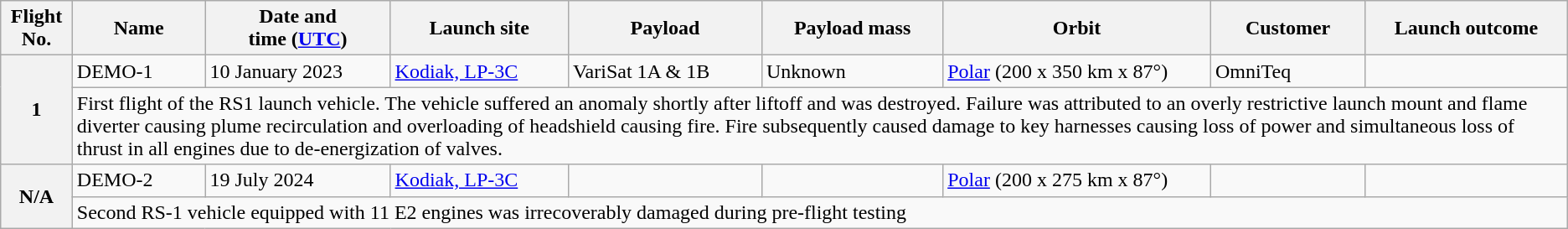<table class="wikitable plainrowheaders collapsible">
<tr>
<th scope="col">Flight No.</th>
<th>Name</th>
<th scope="col">Date and<br>time (<a href='#'>UTC</a>)</th>
<th scope="col">Launch site</th>
<th scope="col">Payload</th>
<th scope="col">Payload mass</th>
<th scope="col">Orbit</th>
<th scope="col">Customer</th>
<th scope="col">Launch outcome</th>
</tr>
<tr>
<th rowspan="2">1</th>
<td>DEMO-1</td>
<td>10 January 2023</td>
<td><a href='#'>Kodiak, LP-3C</a></td>
<td>VariSat 1A & 1B</td>
<td>Unknown</td>
<td><a href='#'>Polar</a> (200 x 350 km x 87°)</td>
<td>OmniTeq</td>
<td></td>
</tr>
<tr>
<td colspan="8">First flight of the RS1 launch vehicle. The vehicle suffered an anomaly shortly after liftoff and was destroyed. Failure was attributed to an overly restrictive launch mount and flame diverter causing plume recirculation and overloading of headshield causing fire. Fire subsequently caused damage to key harnesses causing loss of power and simultaneous loss of thrust in all engines due to de-energization of valves.</td>
</tr>
<tr>
<th rowspan="2">N/A</th>
<td>DEMO-2</td>
<td>19 July 2024</td>
<td><a href='#'>Kodiak, LP-3C</a></td>
<td></td>
<td></td>
<td><a href='#'>Polar</a> (200 x 275 km x 87°)</td>
<td></td>
<td></td>
</tr>
<tr>
<td colspan="8">Second RS-1 vehicle equipped with 11 E2 engines was irrecoverably damaged during pre-flight testing </td>
</tr>
</table>
